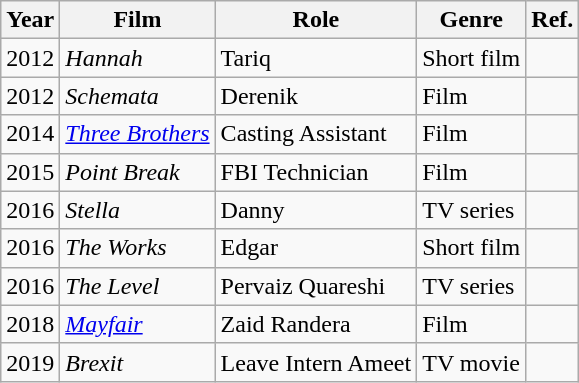<table class="wikitable">
<tr>
<th>Year</th>
<th>Film</th>
<th>Role</th>
<th>Genre</th>
<th>Ref.</th>
</tr>
<tr>
<td>2012</td>
<td><em>Hannah</em></td>
<td>Tariq</td>
<td>Short film</td>
<td></td>
</tr>
<tr>
<td>2012</td>
<td><em>Schemata</em></td>
<td>Derenik</td>
<td>Film</td>
<td></td>
</tr>
<tr>
<td>2014</td>
<td><em><a href='#'>Three Brothers</a></em></td>
<td>Casting Assistant</td>
<td>Film</td>
<td></td>
</tr>
<tr>
<td>2015</td>
<td><em>Point Break</em></td>
<td>FBI Technician</td>
<td>Film</td>
<td></td>
</tr>
<tr>
<td>2016</td>
<td><em>Stella</em></td>
<td>Danny</td>
<td>TV series</td>
<td></td>
</tr>
<tr>
<td>2016</td>
<td><em>The Works</em></td>
<td>Edgar</td>
<td>Short film</td>
<td></td>
</tr>
<tr>
<td>2016</td>
<td><em>The Level</em></td>
<td>Pervaiz Quareshi</td>
<td>TV series</td>
<td></td>
</tr>
<tr>
<td>2018</td>
<td><em><a href='#'>Mayfair</a></em></td>
<td>Zaid Randera</td>
<td>Film</td>
<td></td>
</tr>
<tr>
<td>2019</td>
<td><em>Brexit</em></td>
<td>Leave Intern Ameet</td>
<td>TV movie</td>
<td></td>
</tr>
</table>
